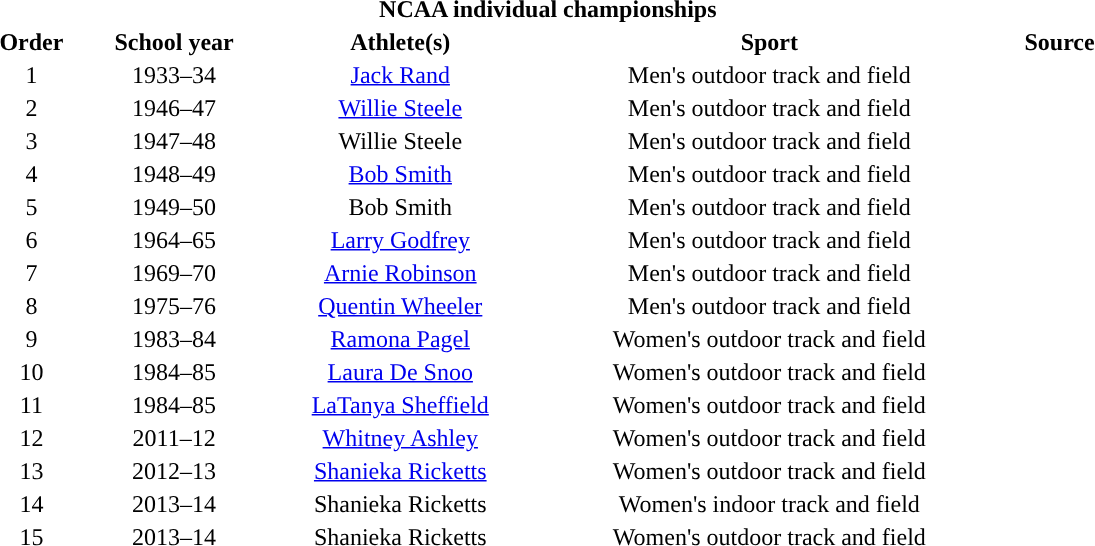<table class="wikitablesortable " width="60%">
<tr align="center">
<th colspan=5>NCAA individual championships</th>
</tr>
<tr>
<th>Order</th>
<th>School year</th>
<th>Athlete(s)</th>
<th>Sport</th>
<th>Source</th>
</tr>
<tr align="center" bgcolor="">
<td>1</td>
<td>1933–34</td>
<td><a href='#'>Jack Rand</a></td>
<td>Men's outdoor track and field</td>
<td></td>
</tr>
<tr align="center" bgcolor="">
<td>2</td>
<td>1946–47</td>
<td><a href='#'>Willie Steele</a></td>
<td>Men's outdoor track and field</td>
<td></td>
</tr>
<tr align="center" bgcolor="">
<td>3</td>
<td>1947–48</td>
<td>Willie Steele</td>
<td>Men's outdoor track and field</td>
<td></td>
</tr>
<tr align="center" bgcolor="">
<td>4</td>
<td>1948–49</td>
<td><a href='#'>Bob Smith</a></td>
<td>Men's outdoor track and field</td>
<td></td>
</tr>
<tr align="center" bgcolor="">
<td>5</td>
<td>1949–50</td>
<td>Bob Smith</td>
<td>Men's outdoor track and field</td>
<td></td>
</tr>
<tr align="center" bgcolor="">
<td>6</td>
<td>1964–65</td>
<td><a href='#'>Larry Godfrey</a></td>
<td>Men's outdoor track and field</td>
<td></td>
</tr>
<tr align="center" bgcolor="">
<td>7</td>
<td>1969–70</td>
<td><a href='#'>Arnie Robinson</a></td>
<td>Men's outdoor track and field</td>
<td></td>
</tr>
<tr align="center" bgcolor="">
<td>8</td>
<td>1975–76</td>
<td><a href='#'>Quentin Wheeler</a></td>
<td>Men's outdoor track and field</td>
<td></td>
</tr>
<tr align="center" bgcolor="">
<td>9</td>
<td>1983–84</td>
<td><a href='#'>Ramona Pagel</a></td>
<td>Women's outdoor track and field</td>
<td></td>
</tr>
<tr align="center" bgcolor="">
<td>10</td>
<td>1984–85</td>
<td><a href='#'>Laura De Snoo</a></td>
<td>Women's outdoor track and field</td>
<td></td>
</tr>
<tr align="center" bgcolor="">
<td>11</td>
<td>1984–85</td>
<td><a href='#'>LaTanya Sheffield</a></td>
<td>Women's outdoor track and field</td>
<td></td>
</tr>
<tr align="center" bgcolor="">
<td>12</td>
<td>2011–12</td>
<td><a href='#'>Whitney Ashley</a></td>
<td>Women's outdoor track and field</td>
<td></td>
</tr>
<tr align="center" bgcolor="">
<td>13</td>
<td>2012–13</td>
<td><a href='#'>Shanieka Ricketts</a></td>
<td>Women's outdoor track and field</td>
<td></td>
</tr>
<tr align="center" bgcolor="">
<td>14</td>
<td>2013–14</td>
<td>Shanieka Ricketts</td>
<td>Women's indoor track and field</td>
<td></td>
</tr>
<tr align="center" bgcolor="">
<td>15</td>
<td>2013–14</td>
<td>Shanieka Ricketts</td>
<td>Women's outdoor track and field</td>
<td></td>
</tr>
</table>
